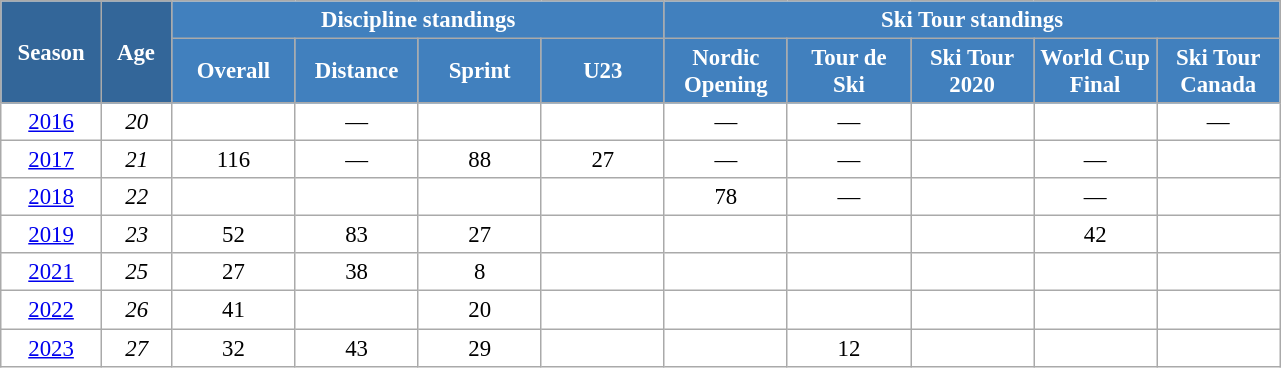<table class="wikitable" style="font-size:95%; text-align:center; border:grey solid 1px; border-collapse:collapse; background:#ffffff;">
<tr>
<th style="background-color:#369; color:white; width:60px;" rowspan="2"> Season </th>
<th style="background-color:#369; color:white; width:40px;" rowspan="2"> Age </th>
<th style="background-color:#4180be; color:white;" colspan="4">Discipline standings</th>
<th style="background-color:#4180be; color:white;" colspan="5">Ski Tour standings</th>
</tr>
<tr>
<th style="background-color:#4180be; color:white; width:75px;">Overall</th>
<th style="background-color:#4180be; color:white; width:75px;">Distance</th>
<th style="background-color:#4180be; color:white; width:75px;">Sprint</th>
<th style="background-color:#4180be; color:white; width:75px;">U23</th>
<th style="background-color:#4180be; color:white; width:75px;">Nordic<br>Opening</th>
<th style="background-color:#4180be; color:white; width:75px;">Tour de<br>Ski</th>
<th style="background-color:#4180be; color:white; width:75px;">Ski Tour<br>2020</th>
<th style="background-color:#4180be; color:white; width:75px;">World Cup<br>Final</th>
<th style="background-color:#4180be; color:white; width:75px;">Ski Tour<br>Canada</th>
</tr>
<tr>
<td><a href='#'>2016</a></td>
<td><em>20</em></td>
<td></td>
<td>—</td>
<td></td>
<td></td>
<td>—</td>
<td>—</td>
<td></td>
<td></td>
<td>—</td>
</tr>
<tr>
<td><a href='#'>2017</a></td>
<td><em>21</em></td>
<td>116</td>
<td>—</td>
<td>88</td>
<td>27</td>
<td>—</td>
<td>—</td>
<td></td>
<td>—</td>
<td></td>
</tr>
<tr>
<td><a href='#'>2018</a></td>
<td><em>22</em></td>
<td></td>
<td></td>
<td></td>
<td></td>
<td>78</td>
<td>—</td>
<td></td>
<td>—</td>
<td></td>
</tr>
<tr>
<td><a href='#'>2019</a></td>
<td><em>23</em></td>
<td>52</td>
<td>83</td>
<td>27</td>
<td></td>
<td></td>
<td></td>
<td></td>
<td>42</td>
<td></td>
</tr>
<tr>
<td><a href='#'>2021</a></td>
<td><em>25</em></td>
<td>27</td>
<td>38</td>
<td>8</td>
<td></td>
<td></td>
<td></td>
<td></td>
<td></td>
<td></td>
</tr>
<tr>
<td><a href='#'>2022</a></td>
<td><em>26</em></td>
<td>41</td>
<td></td>
<td>20</td>
<td></td>
<td></td>
<td></td>
<td></td>
<td></td>
<td></td>
</tr>
<tr>
<td><a href='#'>2023</a></td>
<td><em>27</em></td>
<td>32</td>
<td>43</td>
<td>29</td>
<td></td>
<td></td>
<td>12</td>
<td></td>
<td></td>
<td></td>
</tr>
</table>
